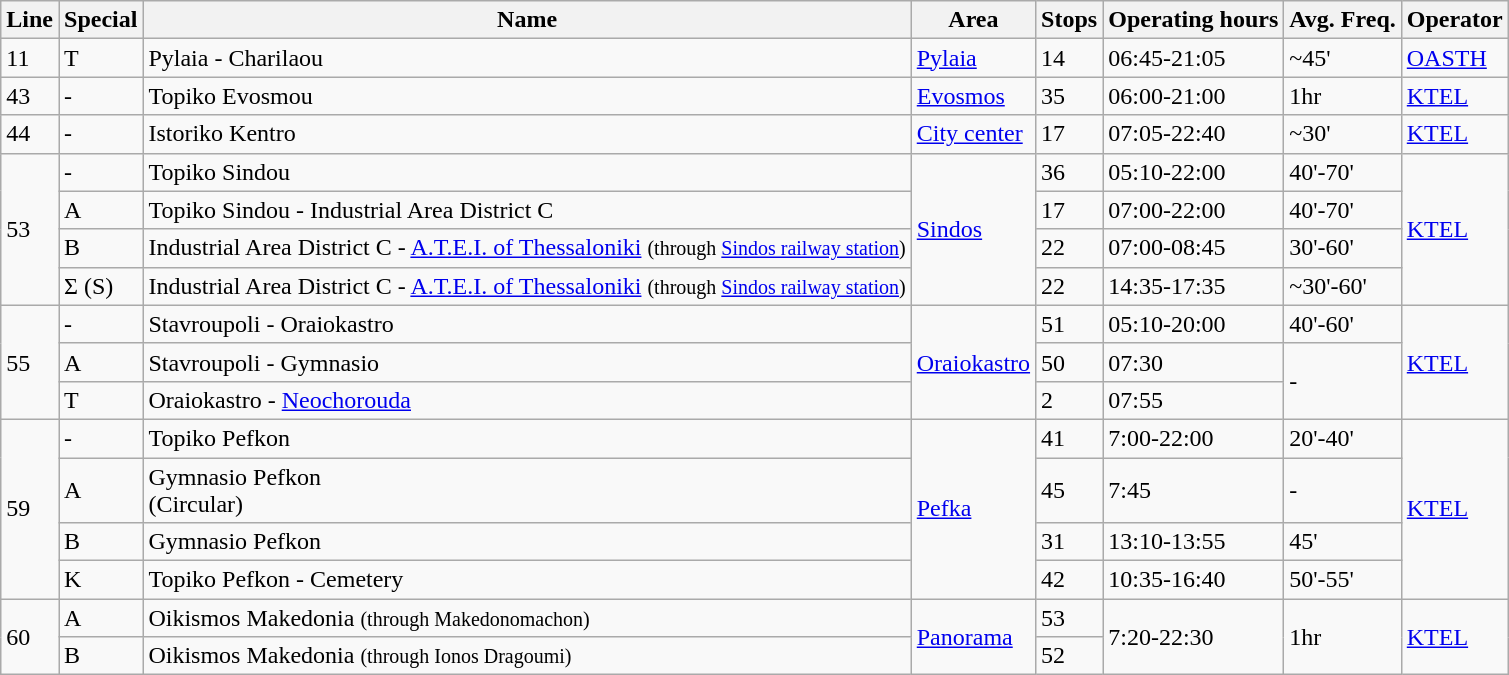<table class="wikitable">
<tr>
<th>Line</th>
<th>Special</th>
<th>Name</th>
<th>Area</th>
<th>Stops</th>
<th>Operating hours</th>
<th>Avg. Freq.</th>
<th>Operator</th>
</tr>
<tr>
<td>11</td>
<td>T</td>
<td>Pylaia - Charilaou</td>
<td><a href='#'>Pylaia</a></td>
<td>14</td>
<td>06:45-21:05</td>
<td>~45'</td>
<td><a href='#'>OASTH</a></td>
</tr>
<tr>
<td>43</td>
<td>-</td>
<td>Topiko Evosmou</td>
<td><a href='#'>Evosmos</a></td>
<td>35</td>
<td>06:00-21:00</td>
<td>1hr</td>
<td><a href='#'>KTEL</a></td>
</tr>
<tr>
<td>44</td>
<td>-</td>
<td>Istoriko Kentro</td>
<td><a href='#'>City center</a></td>
<td>17</td>
<td>07:05-22:40</td>
<td>~30'</td>
<td><a href='#'>KTEL</a></td>
</tr>
<tr>
<td rowspan="4">53</td>
<td>-</td>
<td>Topiko Sindou</td>
<td rowspan="4"><a href='#'>Sindos</a></td>
<td>36</td>
<td>05:10-22:00</td>
<td>40'-70'</td>
<td rowspan="4"><a href='#'>KTEL</a></td>
</tr>
<tr>
<td>A</td>
<td>Topiko Sindou - Industrial Area District C</td>
<td>17</td>
<td>07:00-22:00</td>
<td>40'-70'</td>
</tr>
<tr>
<td>B</td>
<td>Industrial Area District C - <a href='#'>A.T.E.I. of Thessaloniki</a> <small>(through <a href='#'>Sindos railway station</a>)</small></td>
<td>22</td>
<td>07:00-08:45</td>
<td>30'-60'</td>
</tr>
<tr>
<td>Σ (S)</td>
<td>Industrial Area District C - <a href='#'>A.T.E.I. of Thessaloniki</a> <small>(through <a href='#'>Sindos railway station</a>)</small></td>
<td>22</td>
<td>14:35-17:35</td>
<td>~30'-60'</td>
</tr>
<tr>
<td rowspan="3">55</td>
<td>-</td>
<td>Stavroupoli - Oraiokastro</td>
<td rowspan="3"><a href='#'>Oraiokastro</a></td>
<td>51</td>
<td>05:10-20:00</td>
<td>40'-60'</td>
<td rowspan="3"><a href='#'>KTEL</a></td>
</tr>
<tr>
<td>A</td>
<td>Stavroupoli - Gymnasio</td>
<td>50</td>
<td>07:30</td>
<td rowspan="2">-</td>
</tr>
<tr>
<td>T</td>
<td>Oraiokastro - <a href='#'>Neochorouda</a></td>
<td>2</td>
<td>07:55</td>
</tr>
<tr>
<td rowspan="4">59</td>
<td>-</td>
<td>Topiko Pefkon</td>
<td rowspan="4"><a href='#'>Pefka</a></td>
<td>41</td>
<td>7:00-22:00</td>
<td>20'-40'</td>
<td rowspan="4"><a href='#'>KTEL</a></td>
</tr>
<tr>
<td>A</td>
<td>Gymnasio Pefkon<br>(Circular)</td>
<td>45</td>
<td>7:45</td>
<td>-</td>
</tr>
<tr>
<td>B</td>
<td>Gymnasio Pefkon</td>
<td>31</td>
<td>13:10-13:55</td>
<td>45'</td>
</tr>
<tr>
<td>K</td>
<td>Topiko Pefkon - Cemetery</td>
<td>42</td>
<td>10:35-16:40</td>
<td>50'-55'</td>
</tr>
<tr>
<td rowspan="2">60</td>
<td>A</td>
<td>Oikismos Makedonia <small>(through Makedonomachon)</small></td>
<td rowspan="2"><a href='#'>Panorama</a></td>
<td>53</td>
<td rowspan="2">7:20-22:30</td>
<td rowspan="2">1hr</td>
<td rowspan="2"><a href='#'>KTEL</a></td>
</tr>
<tr>
<td>B</td>
<td>Oikismos Makedonia <small>(through Ionos Dragoumi)</small></td>
<td>52</td>
</tr>
</table>
